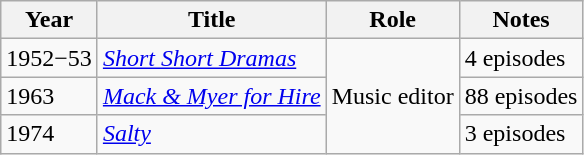<table class="wikitable">
<tr>
<th>Year</th>
<th>Title</th>
<th>Role</th>
<th>Notes</th>
</tr>
<tr>
<td>1952−53</td>
<td><em><a href='#'>Short Short Dramas</a></em></td>
<td rowspan=3>Music editor</td>
<td>4 episodes</td>
</tr>
<tr>
<td>1963</td>
<td><em><a href='#'>Mack & Myer for Hire</a></em></td>
<td>88 episodes</td>
</tr>
<tr>
<td>1974</td>
<td><em><a href='#'>Salty</a></em></td>
<td>3 episodes</td>
</tr>
</table>
